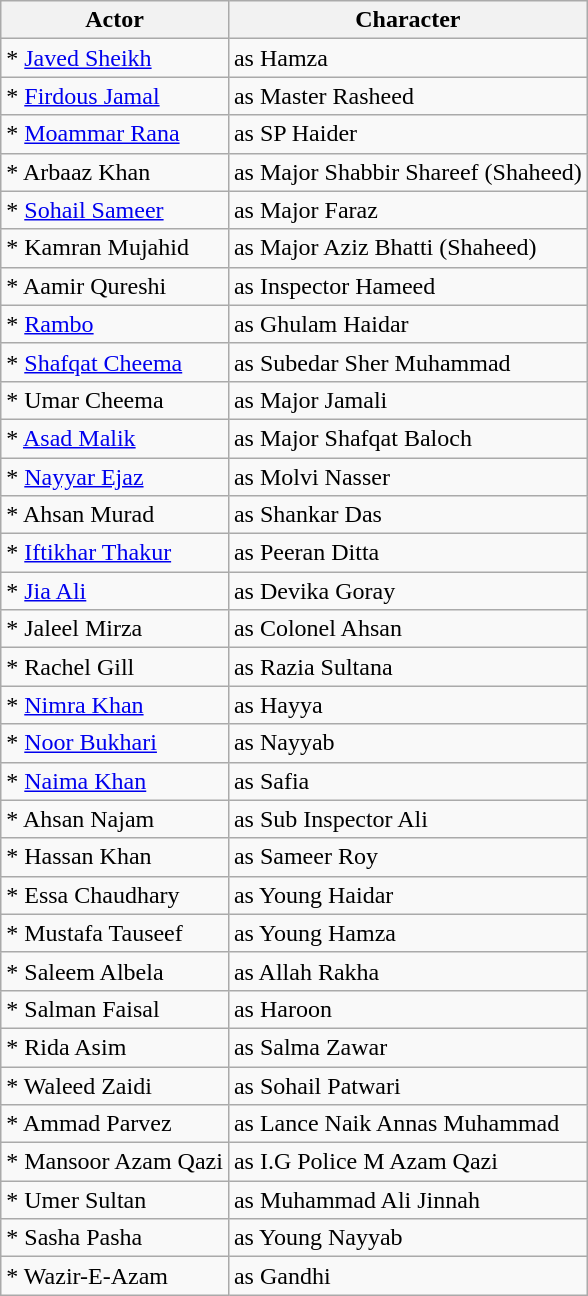<table class="wikitable">
<tr>
<th>Actor</th>
<th>Character</th>
</tr>
<tr>
<td>* <a href='#'>Javed Sheikh</a></td>
<td>as Hamza</td>
</tr>
<tr>
<td>* <a href='#'>Firdous Jamal</a></td>
<td>as Master Rasheed</td>
</tr>
<tr>
<td>* <a href='#'>Moammar Rana</a></td>
<td>as SP Haider</td>
</tr>
<tr>
<td>* Arbaaz Khan</td>
<td>as Major Shabbir Shareef (Shaheed)</td>
</tr>
<tr>
<td>* <a href='#'>Sohail Sameer</a></td>
<td>as Major Faraz</td>
</tr>
<tr>
<td>* Kamran Mujahid</td>
<td>as Major Aziz Bhatti (Shaheed)</td>
</tr>
<tr>
<td>* Aamir Qureshi</td>
<td>as Inspector Hameed</td>
</tr>
<tr>
<td>* <a href='#'>Rambo</a></td>
<td>as Ghulam Haidar</td>
</tr>
<tr>
<td>* <a href='#'>Shafqat Cheema</a></td>
<td>as Subedar Sher Muhammad</td>
</tr>
<tr>
<td>* Umar Cheema</td>
<td>as Major Jamali</td>
</tr>
<tr>
<td>* <a href='#'>Asad Malik</a></td>
<td>as Major Shafqat Baloch</td>
</tr>
<tr>
<td>* <a href='#'>Nayyar Ejaz</a></td>
<td>as Molvi Nasser</td>
</tr>
<tr>
<td>* Ahsan Murad</td>
<td>as Shankar Das</td>
</tr>
<tr>
<td>* <a href='#'>Iftikhar Thakur</a></td>
<td>as Peeran Ditta</td>
</tr>
<tr>
<td>* <a href='#'>Jia Ali</a></td>
<td>as Devika Goray</td>
</tr>
<tr>
<td>* Jaleel Mirza</td>
<td>as Colonel Ahsan</td>
</tr>
<tr>
<td>* Rachel Gill</td>
<td>as Razia Sultana</td>
</tr>
<tr>
<td>* <a href='#'>Nimra Khan</a></td>
<td>as Hayya</td>
</tr>
<tr>
<td>* <a href='#'>Noor Bukhari</a></td>
<td>as Nayyab</td>
</tr>
<tr>
<td>* <a href='#'>Naima Khan</a></td>
<td>as Safia</td>
</tr>
<tr>
<td>* Ahsan Najam</td>
<td>as Sub Inspector Ali</td>
</tr>
<tr>
<td>* Hassan Khan</td>
<td>as Sameer Roy</td>
</tr>
<tr>
<td>* Essa Chaudhary</td>
<td>as Young Haidar</td>
</tr>
<tr>
<td>* Mustafa Tauseef</td>
<td>as Young Hamza</td>
</tr>
<tr>
<td>* Saleem Albela</td>
<td>as Allah Rakha</td>
</tr>
<tr>
<td>* Salman Faisal</td>
<td>as Haroon</td>
</tr>
<tr>
<td>* Rida Asim</td>
<td>as Salma Zawar</td>
</tr>
<tr>
<td>* Waleed Zaidi</td>
<td>as Sohail Patwari</td>
</tr>
<tr>
<td>* Ammad Parvez</td>
<td>as Lance Naik Annas Muhammad</td>
</tr>
<tr>
<td>* Mansoor Azam Qazi</td>
<td>as I.G Police M Azam Qazi</td>
</tr>
<tr>
<td>* Umer Sultan</td>
<td>as Muhammad Ali Jinnah</td>
</tr>
<tr>
<td>* Sasha Pasha</td>
<td>as Young Nayyab</td>
</tr>
<tr>
<td>* Wazir-E-Azam</td>
<td>as Gandhi</td>
</tr>
</table>
